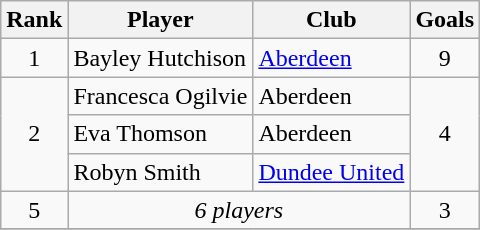<table class="wikitable" style="text-align:center">
<tr>
<th>Rank</th>
<th>Player</th>
<th>Club</th>
<th>Goals</th>
</tr>
<tr>
<td>1</td>
<td align="left"> Bayley Hutchison</td>
<td align="left"><a href='#'>Aberdeen</a></td>
<td>9</td>
</tr>
<tr>
<td rowspan=3>2</td>
<td align="left"> Francesca Ogilvie</td>
<td align="left">Aberdeen</td>
<td rowspan=3>4</td>
</tr>
<tr>
<td align="left"> Eva Thomson</td>
<td align="left">Aberdeen</td>
</tr>
<tr>
<td align="left"> Robyn Smith</td>
<td align="left"><a href='#'>Dundee United</a></td>
</tr>
<tr>
<td>5</td>
<td colspan=2><em>6 players</em></td>
<td>3</td>
</tr>
<tr>
</tr>
</table>
